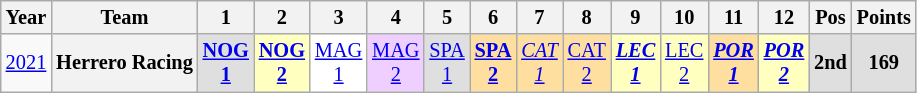<table class="wikitable" style="text-align:center; font-size:85%">
<tr>
<th>Year</th>
<th>Team</th>
<th>1</th>
<th>2</th>
<th>3</th>
<th>4</th>
<th>5</th>
<th>6</th>
<th>7</th>
<th>8</th>
<th>9</th>
<th>10</th>
<th>11</th>
<th>12</th>
<th>Pos</th>
<th>Points</th>
</tr>
<tr>
<td><a href='#'>2021</a></td>
<th nowrap>Herrero Racing</th>
<td style="background:#DFDFDF;"><strong><a href='#'>NOG<br>1</a></strong><br></td>
<td style="background:#FFFFBF;"><strong><a href='#'>NOG<br>2</a></strong><br></td>
<td style="background:#FFFFFF;"><a href='#'>MAG<br>1</a><br></td>
<td style="background:#EFCFFF;"><a href='#'>MAG<br>2</a><br></td>
<td style="background:#DFDFDF;"><a href='#'>SPA<br>1</a><br></td>
<td style="background:#FFDF9F;"><strong><a href='#'>SPA<br>2</a></strong><br></td>
<td style="background:#FFDF9F;"><em><a href='#'>CAT<br>1</a></em><br></td>
<td style="background:#FFDF9F;"><a href='#'>CAT<br>2</a><br></td>
<td style="background:#FFFFBF;"><strong><em><a href='#'>LEC<br>1</a></em></strong><br></td>
<td style="background:#FFFFBF;"><a href='#'>LEC<br>2</a><br></td>
<td style="background:#FFDF9F;"><strong><em><a href='#'>POR<br>1</a></em></strong><br></td>
<td style="background:#FFFFBF;"><strong><em><a href='#'>POR<br>2</a></em></strong><br></td>
<th style="background:#DFDFDF;">2nd</th>
<th style="background:#DFDFDF;">169</th>
</tr>
</table>
